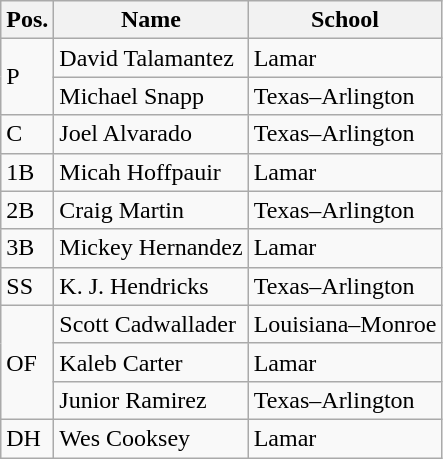<table class=wikitable>
<tr>
<th>Pos.</th>
<th>Name</th>
<th>School</th>
</tr>
<tr>
<td rowspan=2>P</td>
<td>David Talamantez</td>
<td>Lamar</td>
</tr>
<tr>
<td>Michael Snapp</td>
<td>Texas–Arlington</td>
</tr>
<tr>
<td>C</td>
<td>Joel Alvarado</td>
<td>Texas–Arlington</td>
</tr>
<tr>
<td>1B</td>
<td>Micah Hoffpauir</td>
<td>Lamar</td>
</tr>
<tr>
<td>2B</td>
<td>Craig Martin</td>
<td>Texas–Arlington</td>
</tr>
<tr>
<td>3B</td>
<td>Mickey Hernandez</td>
<td>Lamar</td>
</tr>
<tr>
<td>SS</td>
<td>K. J. Hendricks</td>
<td>Texas–Arlington</td>
</tr>
<tr>
<td rowspan=3>OF</td>
<td>Scott Cadwallader</td>
<td>Louisiana–Monroe</td>
</tr>
<tr>
<td>Kaleb Carter</td>
<td>Lamar</td>
</tr>
<tr>
<td>Junior Ramirez</td>
<td>Texas–Arlington</td>
</tr>
<tr>
<td>DH</td>
<td>Wes Cooksey</td>
<td>Lamar</td>
</tr>
</table>
